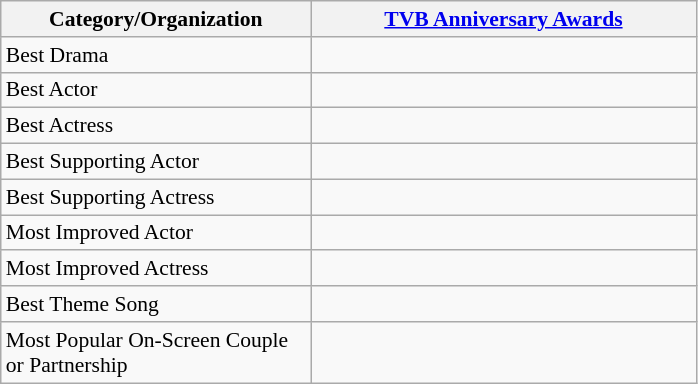<table class="wikitable" style="font-size: 90%;">
<tr>
<th style="width:200px;">Category/Organization</th>
<th style="width:250px;"><a href='#'>TVB Anniversary Awards</a></th>
</tr>
<tr>
<td>Best Drama</td>
<td></td>
</tr>
<tr>
<td>Best Actor</td>
<td></td>
</tr>
<tr>
<td>Best Actress</td>
<td></td>
</tr>
<tr>
<td>Best Supporting Actor</td>
<td></td>
</tr>
<tr>
<td>Best Supporting Actress</td>
<td></td>
</tr>
<tr>
<td>Most Improved Actor</td>
<td></td>
</tr>
<tr>
<td>Most Improved Actress</td>
<td></td>
</tr>
<tr>
<td>Best Theme Song</td>
<td></td>
</tr>
<tr>
<td>Most Popular On-Screen Couple or Partnership</td>
<td></td>
</tr>
</table>
